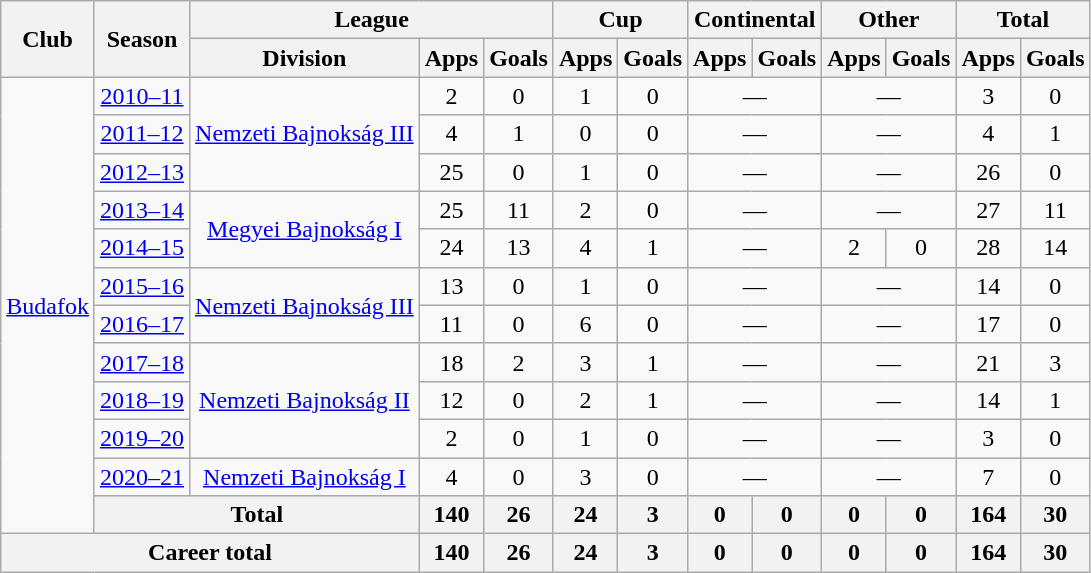<table class="wikitable" style="text-align:center">
<tr>
<th rowspan="2">Club</th>
<th rowspan="2">Season</th>
<th colspan="3">League</th>
<th colspan="2">Cup</th>
<th colspan="2">Continental</th>
<th colspan="2">Other</th>
<th colspan="2">Total</th>
</tr>
<tr>
<th>Division</th>
<th>Apps</th>
<th>Goals</th>
<th>Apps</th>
<th>Goals</th>
<th>Apps</th>
<th>Goals</th>
<th>Apps</th>
<th>Goals</th>
<th>Apps</th>
<th>Goals</th>
</tr>
<tr>
<td rowspan="12"><a href='#'>Budafok</a></td>
<td><a href='#'>2010–11</a></td>
<td rowspan="3"><a href='#'>Nemzeti Bajnokság III</a></td>
<td>2</td>
<td>0</td>
<td>1</td>
<td>0</td>
<td colspan="2">—</td>
<td colspan="2">—</td>
<td>3</td>
<td>0</td>
</tr>
<tr>
<td><a href='#'>2011–12</a></td>
<td>4</td>
<td>1</td>
<td>0</td>
<td>0</td>
<td colspan="2">—</td>
<td colspan="2">—</td>
<td>4</td>
<td>1</td>
</tr>
<tr>
<td><a href='#'>2012–13</a></td>
<td>25</td>
<td>0</td>
<td>1</td>
<td>0</td>
<td colspan="2">—</td>
<td colspan="2">—</td>
<td>26</td>
<td>0</td>
</tr>
<tr>
<td><a href='#'>2013–14</a></td>
<td rowspan="2"><a href='#'>Megyei Bajnokság I</a></td>
<td>25</td>
<td>11</td>
<td>2</td>
<td>0</td>
<td colspan="2">—</td>
<td colspan="2">—</td>
<td>27</td>
<td>11</td>
</tr>
<tr>
<td><a href='#'>2014–15</a></td>
<td>24</td>
<td>13</td>
<td>4</td>
<td>1</td>
<td colspan="2">—</td>
<td>2</td>
<td>0</td>
<td>28</td>
<td>14</td>
</tr>
<tr>
<td><a href='#'>2015–16</a></td>
<td rowspan="2"><a href='#'>Nemzeti Bajnokság III</a></td>
<td>13</td>
<td>0</td>
<td>1</td>
<td>0</td>
<td colspan="2">—</td>
<td colspan="2">—</td>
<td>14</td>
<td>0</td>
</tr>
<tr>
<td><a href='#'>2016–17</a></td>
<td>11</td>
<td>0</td>
<td>6</td>
<td>0</td>
<td colspan="2">—</td>
<td colspan="2">—</td>
<td>17</td>
<td>0</td>
</tr>
<tr>
<td><a href='#'>2017–18</a></td>
<td rowspan="3"><a href='#'>Nemzeti Bajnokság II</a></td>
<td>18</td>
<td>2</td>
<td>3</td>
<td>1</td>
<td colspan="2">—</td>
<td colspan="2">—</td>
<td>21</td>
<td>3</td>
</tr>
<tr>
<td><a href='#'>2018–19</a></td>
<td>12</td>
<td>0</td>
<td>2</td>
<td>1</td>
<td colspan="2">—</td>
<td colspan="2">—</td>
<td>14</td>
<td>1</td>
</tr>
<tr>
<td><a href='#'>2019–20</a></td>
<td>2</td>
<td>0</td>
<td>1</td>
<td>0</td>
<td colspan="2">—</td>
<td colspan="2">—</td>
<td>3</td>
<td>0</td>
</tr>
<tr>
<td><a href='#'>2020–21</a></td>
<td><a href='#'>Nemzeti Bajnokság I</a></td>
<td>4</td>
<td>0</td>
<td>3</td>
<td>0</td>
<td colspan="2">—</td>
<td colspan="2">—</td>
<td>7</td>
<td>0</td>
</tr>
<tr>
<th colspan="2">Total</th>
<th>140</th>
<th>26</th>
<th>24</th>
<th>3</th>
<th>0</th>
<th>0</th>
<th>0</th>
<th>0</th>
<th>164</th>
<th>30</th>
</tr>
<tr>
<th colspan="3">Career total</th>
<th>140</th>
<th>26</th>
<th>24</th>
<th>3</th>
<th>0</th>
<th>0</th>
<th>0</th>
<th>0</th>
<th>164</th>
<th>30</th>
</tr>
</table>
